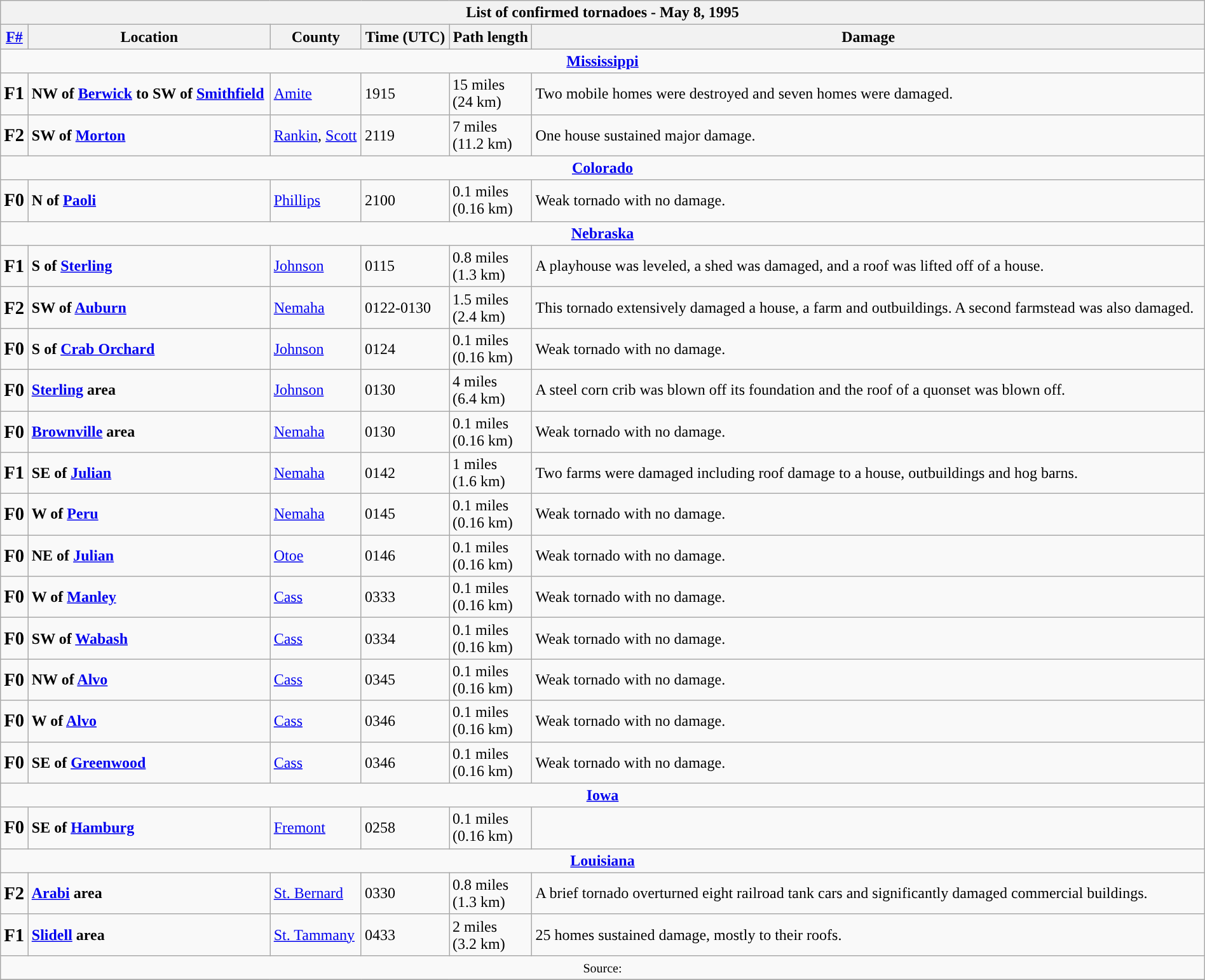<table class="wikitable collapsible" width="100%">
<tr>
<th colspan="6">List of confirmed tornadoes - May 8, 1995</th>
</tr>
<tr>
<th><a href='#'>F#</a></th>
<th>Location</th>
<th>County</th>
<th>Time (UTC)</th>
<th>Path length</th>
<th>Damage</th>
</tr>
<tr>
<td colspan="7" align=center><strong><a href='#'>Mississippi</a></strong></td>
</tr>
<tr>
<td><big><strong>F1</strong></big></td>
<td><strong>NW of <a href='#'>Berwick</a> to SW of <a href='#'>Smithfield</a></strong></td>
<td><a href='#'>Amite</a></td>
<td>1915</td>
<td>15 miles <br> (24 km)</td>
<td>Two mobile homes were destroyed and seven homes were damaged.</td>
</tr>
<tr>
<td><big><strong>F2</strong></big></td>
<td><strong>SW of <a href='#'>Morton</a></strong></td>
<td><a href='#'>Rankin</a>, <a href='#'>Scott</a></td>
<td>2119</td>
<td>7 miles <br> (11.2 km)</td>
<td>One house sustained major damage.</td>
</tr>
<tr>
<td colspan="7" align=center><strong><a href='#'>Colorado</a></strong></td>
</tr>
<tr>
<td><big><strong>F0</strong></big></td>
<td><strong>N of <a href='#'>Paoli</a></strong></td>
<td><a href='#'>Phillips</a></td>
<td>2100</td>
<td>0.1 miles <br> (0.16 km)</td>
<td>Weak tornado with no damage.</td>
</tr>
<tr>
<td colspan="7" align=center><strong><a href='#'>Nebraska</a></strong></td>
</tr>
<tr>
<td><big><strong>F1</strong></big></td>
<td><strong>S of <a href='#'>Sterling</a></strong></td>
<td><a href='#'>Johnson</a></td>
<td>0115</td>
<td>0.8 miles <br> (1.3 km)</td>
<td>A playhouse was leveled, a shed was damaged, and a roof was lifted off of a house.</td>
</tr>
<tr>
<td><big><strong>F2</strong></big></td>
<td><strong>SW of <a href='#'>Auburn</a></strong></td>
<td><a href='#'>Nemaha</a></td>
<td>0122-0130</td>
<td>1.5 miles <br> (2.4 km)</td>
<td>This tornado extensively damaged a house, a farm and outbuildings. A second farmstead was also damaged.</td>
</tr>
<tr>
<td><big><strong>F0</strong></big></td>
<td><strong>S of <a href='#'>Crab Orchard</a></strong></td>
<td><a href='#'>Johnson</a></td>
<td>0124</td>
<td>0.1 miles <br> (0.16 km)</td>
<td>Weak tornado with no damage.</td>
</tr>
<tr>
<td><big><strong>F0</strong></big></td>
<td><strong><a href='#'>Sterling</a> area</strong></td>
<td><a href='#'>Johnson</a></td>
<td>0130</td>
<td>4 miles <br> (6.4 km)</td>
<td>A steel corn crib was blown off its foundation and the roof of a quonset was blown off.</td>
</tr>
<tr>
<td><big><strong>F0</strong></big></td>
<td><strong><a href='#'>Brownville</a> area</strong></td>
<td><a href='#'>Nemaha</a></td>
<td>0130</td>
<td>0.1 miles <br> (0.16 km)</td>
<td>Weak tornado with no damage.</td>
</tr>
<tr>
<td><big><strong>F1</strong></big></td>
<td><strong>SE of <a href='#'>Julian</a></strong></td>
<td><a href='#'>Nemaha</a></td>
<td>0142</td>
<td>1 miles <br> (1.6 km)</td>
<td>Two farms were damaged including roof damage to a house, outbuildings and hog barns.</td>
</tr>
<tr>
<td><big><strong>F0</strong></big></td>
<td><strong>W of <a href='#'>Peru</a></strong></td>
<td><a href='#'>Nemaha</a></td>
<td>0145</td>
<td>0.1 miles <br> (0.16 km)</td>
<td>Weak tornado with no damage.</td>
</tr>
<tr>
<td><big><strong>F0</strong></big></td>
<td><strong>NE of <a href='#'>Julian</a></strong></td>
<td><a href='#'>Otoe</a></td>
<td>0146</td>
<td>0.1 miles <br> (0.16 km)</td>
<td>Weak tornado with no damage.</td>
</tr>
<tr>
<td><big><strong>F0</strong></big></td>
<td><strong>W of <a href='#'>Manley</a></strong></td>
<td><a href='#'>Cass</a></td>
<td>0333</td>
<td>0.1 miles <br> (0.16 km)</td>
<td>Weak tornado with no damage.</td>
</tr>
<tr>
<td><big><strong>F0</strong></big></td>
<td><strong>SW of <a href='#'>Wabash</a></strong></td>
<td><a href='#'>Cass</a></td>
<td>0334</td>
<td>0.1 miles <br> (0.16 km)</td>
<td>Weak tornado with no damage.</td>
</tr>
<tr>
<td><big><strong>F0</strong></big></td>
<td><strong>NW of <a href='#'>Alvo</a></strong></td>
<td><a href='#'>Cass</a></td>
<td>0345</td>
<td>0.1 miles <br> (0.16 km)</td>
<td>Weak tornado with no damage.</td>
</tr>
<tr>
<td><big><strong>F0</strong></big></td>
<td><strong>W of <a href='#'>Alvo</a></strong></td>
<td><a href='#'>Cass</a></td>
<td>0346</td>
<td>0.1 miles <br> (0.16 km)</td>
<td>Weak tornado with no damage.</td>
</tr>
<tr>
<td><big><strong>F0</strong></big></td>
<td><strong>SE of <a href='#'>Greenwood</a></strong></td>
<td><a href='#'>Cass</a></td>
<td>0346</td>
<td>0.1 miles <br> (0.16 km)</td>
<td>Weak tornado with no damage.</td>
</tr>
<tr>
<td colspan="7" align=center><strong><a href='#'>Iowa</a></strong></td>
</tr>
<tr>
<td><big><strong>F0</strong></big></td>
<td><strong>SE of <a href='#'>Hamburg</a></strong></td>
<td><a href='#'>Fremont</a></td>
<td>0258</td>
<td>0.1 miles <br> (0.16 km)</td>
<td></td>
</tr>
<tr>
<td colspan="7" align=center><strong><a href='#'>Louisiana</a></strong></td>
</tr>
<tr>
<td><big><strong>F2</strong></big></td>
<td><strong><a href='#'>Arabi</a> area</strong></td>
<td><a href='#'>St. Bernard</a></td>
<td>0330</td>
<td>0.8 miles <br> (1.3 km)</td>
<td>A brief tornado overturned eight railroad tank cars and significantly damaged commercial buildings.</td>
</tr>
<tr>
<td><big><strong>F1</strong></big></td>
<td><strong><a href='#'>Slidell</a> area</strong></td>
<td><a href='#'>St. Tammany</a></td>
<td>0433</td>
<td>2 miles <br> (3.2 km)</td>
<td>25 homes sustained damage, mostly to their roofs.</td>
</tr>
<tr>
<td colspan="7" align=center><small>Source:  </small></td>
</tr>
<tr>
</tr>
</table>
